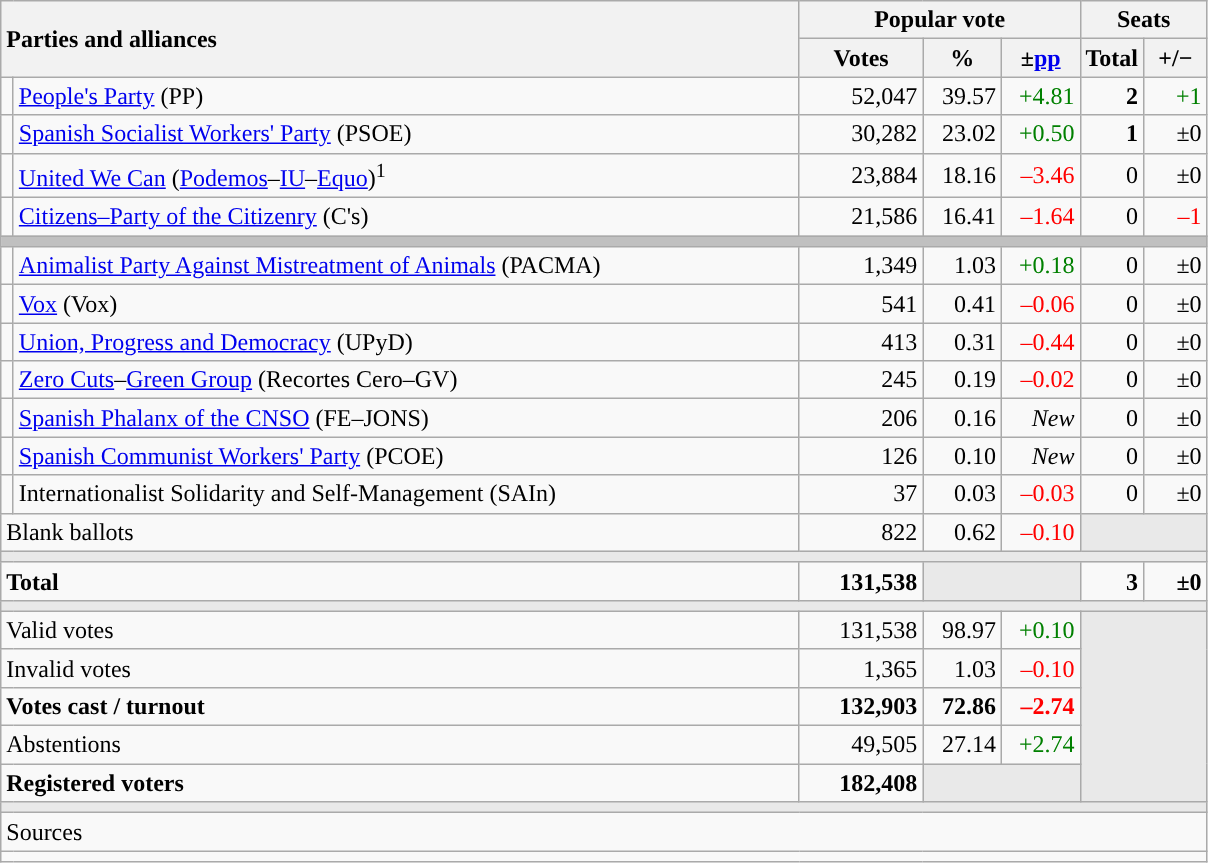<table class="wikitable" style="text-align:right;">
<tr>
<th style="text-align:left;" rowspan="2" colspan="2" width="525">Parties and alliances</th>
<th colspan="3">Popular vote</th>
<th colspan="2">Seats</th>
</tr>
<tr>
<th width="75">Votes</th>
<th width="45">%</th>
<th width="45">±<a href='#'>pp</a></th>
<th width="35">Total</th>
<th width="35">+/−</th>
</tr>
<tr>
<td width="1" style="color:inherit;background:"></td>
<td align="left"><a href='#'>People's Party</a> (PP)</td>
<td>52,047</td>
<td>39.57</td>
<td style="color:green;">+4.81</td>
<td><strong>2</strong></td>
<td style="color:green;">+1</td>
</tr>
<tr>
<td style="color:inherit;background:"></td>
<td align="left"><a href='#'>Spanish Socialist Workers' Party</a> (PSOE)</td>
<td>30,282</td>
<td>23.02</td>
<td style="color:green;">+0.50</td>
<td><strong>1</strong></td>
<td>±0</td>
</tr>
<tr>
<td style="color:inherit;background:"></td>
<td align="left"><a href='#'>United We Can</a> (<a href='#'>Podemos</a>–<a href='#'>IU</a>–<a href='#'>Equo</a>)<sup>1</sup></td>
<td>23,884</td>
<td>18.16</td>
<td style="color:red;">–3.46</td>
<td>0</td>
<td>±0</td>
</tr>
<tr>
<td style="color:inherit;background:"></td>
<td align="left"><a href='#'>Citizens–Party of the Citizenry</a> (C's)</td>
<td>21,586</td>
<td>16.41</td>
<td style="color:red;">–1.64</td>
<td>0</td>
<td style="color:red;">–1</td>
</tr>
<tr>
<td colspan="7" bgcolor="#C0C0C0"></td>
</tr>
<tr>
<td style="color:inherit;background:"></td>
<td align="left"><a href='#'>Animalist Party Against Mistreatment of Animals</a> (PACMA)</td>
<td>1,349</td>
<td>1.03</td>
<td style="color:green;">+0.18</td>
<td>0</td>
<td>±0</td>
</tr>
<tr>
<td style="color:inherit;background:"></td>
<td align="left"><a href='#'>Vox</a> (Vox)</td>
<td>541</td>
<td>0.41</td>
<td style="color:red;">–0.06</td>
<td>0</td>
<td>±0</td>
</tr>
<tr>
<td style="color:inherit;background:"></td>
<td align="left"><a href='#'>Union, Progress and Democracy</a> (UPyD)</td>
<td>413</td>
<td>0.31</td>
<td style="color:red;">–0.44</td>
<td>0</td>
<td>±0</td>
</tr>
<tr>
<td style="color:inherit;background:"></td>
<td align="left"><a href='#'>Zero Cuts</a>–<a href='#'>Green Group</a> (Recortes Cero–GV)</td>
<td>245</td>
<td>0.19</td>
<td style="color:red;">–0.02</td>
<td>0</td>
<td>±0</td>
</tr>
<tr>
<td style="color:inherit;background:"></td>
<td align="left"><a href='#'>Spanish Phalanx of the CNSO</a> (FE–JONS)</td>
<td>206</td>
<td>0.16</td>
<td><em>New</em></td>
<td>0</td>
<td>±0</td>
</tr>
<tr>
<td style="color:inherit;background:"></td>
<td align="left"><a href='#'>Spanish Communist Workers' Party</a> (PCOE)</td>
<td>126</td>
<td>0.10</td>
<td><em>New</em></td>
<td>0</td>
<td>±0</td>
</tr>
<tr>
<td style="color:inherit;background:"></td>
<td align="left">Internationalist Solidarity and Self-Management (SAIn)</td>
<td>37</td>
<td>0.03</td>
<td style="color:red;">–0.03</td>
<td>0</td>
<td>±0</td>
</tr>
<tr>
<td align="left" colspan="2">Blank ballots</td>
<td>822</td>
<td>0.62</td>
<td style="color:red;">–0.10</td>
<td bgcolor="#E9E9E9" colspan="2"></td>
</tr>
<tr>
<td colspan="7" bgcolor="#E9E9E9"></td>
</tr>
<tr style="font-weight:bold;">
<td align="left" colspan="2">Total</td>
<td>131,538</td>
<td bgcolor="#E9E9E9" colspan="2"></td>
<td>3</td>
<td>±0</td>
</tr>
<tr>
<td colspan="7" bgcolor="#E9E9E9"></td>
</tr>
<tr>
<td align="left" colspan="2">Valid votes</td>
<td>131,538</td>
<td>98.97</td>
<td style="color:green;">+0.10</td>
<td bgcolor="#E9E9E9" colspan="2" rowspan="5"></td>
</tr>
<tr>
<td align="left" colspan="2">Invalid votes</td>
<td>1,365</td>
<td>1.03</td>
<td style="color:red;">–0.10</td>
</tr>
<tr style="font-weight:bold;">
<td align="left" colspan="2">Votes cast / turnout</td>
<td>132,903</td>
<td>72.86</td>
<td style="color:red;">–2.74</td>
</tr>
<tr>
<td align="left" colspan="2">Abstentions</td>
<td>49,505</td>
<td>27.14</td>
<td style="color:green;">+2.74</td>
</tr>
<tr style="font-weight:bold;">
<td align="left" colspan="2">Registered voters</td>
<td>182,408</td>
<td bgcolor="#E9E9E9" colspan="2"></td>
</tr>
<tr>
<td colspan="7" bgcolor="#E9E9E9"></td>
</tr>
<tr>
<td align="left" colspan="7">Sources</td>
</tr>
<tr>
<td colspan="7" style="text-align:left; max-width:790px;"></td>
</tr>
</table>
